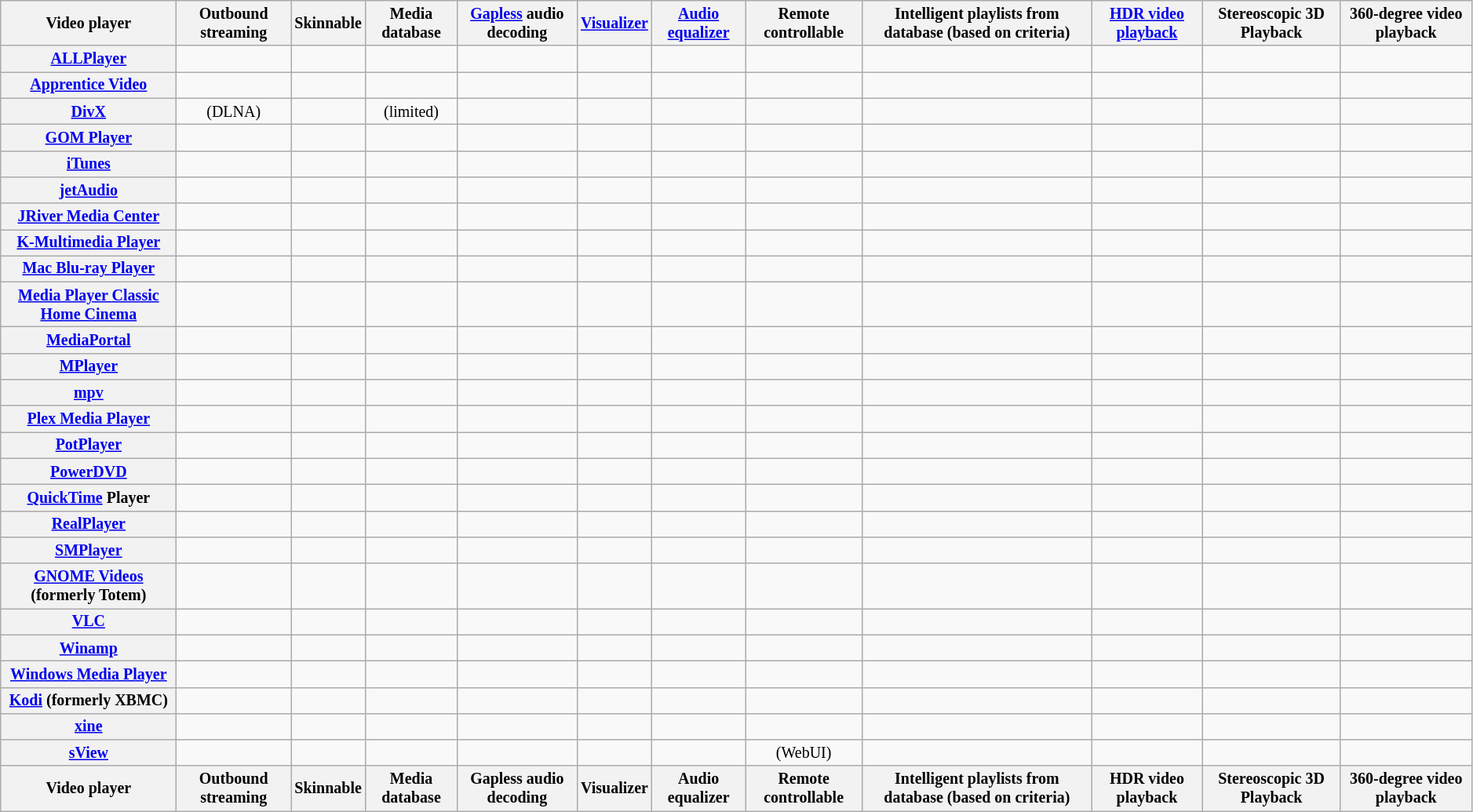<table class="wikitable sortable sort-under" style="font-size: smaller; text-align: center; width: auto; table-layout: fixed">
<tr>
<th>Video player</th>
<th>Outbound streaming</th>
<th>Skinnable</th>
<th>Media database</th>
<th><a href='#'>Gapless</a> audio decoding</th>
<th><a href='#'>Visualizer</a></th>
<th><a href='#'>Audio equalizer</a></th>
<th>Remote controllable</th>
<th>Intelligent playlists from database (based on criteria)</th>
<th><a href='#'>HDR video playback</a></th>
<th>Stereoscopic 3D Playback</th>
<th>360-degree video playback</th>
</tr>
<tr>
<th><a href='#'>ALLPlayer</a></th>
<td></td>
<td></td>
<td></td>
<td></td>
<td></td>
<td></td>
<td></td>
<td></td>
<td></td>
<td></td>
<td></td>
</tr>
<tr>
<th><a href='#'>Apprentice Video</a></th>
<td></td>
<td></td>
<td></td>
<td></td>
<td></td>
<td></td>
<td></td>
<td></td>
<td></td>
<td></td>
<td></td>
</tr>
<tr>
<th><a href='#'>DivX</a></th>
<td> (DLNA)</td>
<td></td>
<td> (limited)</td>
<td></td>
<td></td>
<td></td>
<td></td>
<td></td>
<td></td>
<td></td>
<td></td>
</tr>
<tr>
<th><a href='#'>GOM Player</a></th>
<td></td>
<td></td>
<td></td>
<td></td>
<td></td>
<td></td>
<td></td>
<td></td>
<td></td>
<td></td>
<td></td>
</tr>
<tr>
<th><a href='#'>iTunes</a></th>
<td></td>
<td></td>
<td></td>
<td></td>
<td></td>
<td></td>
<td></td>
<td></td>
<td></td>
<td></td>
<td></td>
</tr>
<tr>
<th><a href='#'>jetAudio</a></th>
<td></td>
<td></td>
<td></td>
<td></td>
<td></td>
<td></td>
<td></td>
<td></td>
<td></td>
<td></td>
<td></td>
</tr>
<tr>
<th><a href='#'>JRiver Media Center</a></th>
<td></td>
<td></td>
<td></td>
<td></td>
<td></td>
<td></td>
<td></td>
<td></td>
<td></td>
<td></td>
<td></td>
</tr>
<tr>
<th><a href='#'>K-Multimedia Player</a></th>
<td></td>
<td></td>
<td></td>
<td></td>
<td></td>
<td></td>
<td></td>
<td></td>
<td></td>
<td></td>
<td></td>
</tr>
<tr>
<th><a href='#'>Mac Blu-ray Player</a></th>
<td></td>
<td></td>
<td></td>
<td></td>
<td></td>
<td></td>
<td></td>
<td></td>
<td></td>
<td></td>
<td></td>
</tr>
<tr>
<th><a href='#'>Media Player Classic Home Cinema</a></th>
<td></td>
<td></td>
<td></td>
<td></td>
<td></td>
<td></td>
<td></td>
<td></td>
<td></td>
<td></td>
<td></td>
</tr>
<tr>
<th><a href='#'>MediaPortal</a></th>
<td></td>
<td></td>
<td></td>
<td></td>
<td></td>
<td></td>
<td></td>
<td></td>
<td></td>
<td></td>
<td></td>
</tr>
<tr>
<th><a href='#'>MPlayer</a></th>
<td></td>
<td></td>
<td></td>
<td></td>
<td></td>
<td></td>
<td></td>
<td></td>
<td></td>
<td></td>
<td></td>
</tr>
<tr>
<th><a href='#'>mpv</a></th>
<td></td>
<td></td>
<td></td>
<td></td>
<td></td>
<td></td>
<td></td>
<td></td>
<td></td>
<td></td>
<td></td>
</tr>
<tr>
<th><a href='#'>Plex Media Player</a></th>
<td></td>
<td></td>
<td></td>
<td></td>
<td></td>
<td></td>
<td></td>
<td></td>
<td></td>
<td></td>
<td></td>
</tr>
<tr>
<th><a href='#'>PotPlayer</a></th>
<td></td>
<td></td>
<td></td>
<td></td>
<td></td>
<td></td>
<td></td>
<td></td>
<td></td>
<td></td>
<td></td>
</tr>
<tr>
<th><a href='#'>PowerDVD</a></th>
<td></td>
<td></td>
<td></td>
<td></td>
<td></td>
<td></td>
<td></td>
<td></td>
<td></td>
<td></td>
<td></td>
</tr>
<tr>
<th><a href='#'>QuickTime</a> Player</th>
<td></td>
<td></td>
<td></td>
<td></td>
<td></td>
<td></td>
<td></td>
<td></td>
<td></td>
<td></td>
<td></td>
</tr>
<tr>
<th><a href='#'>RealPlayer</a></th>
<td></td>
<td></td>
<td></td>
<td></td>
<td></td>
<td></td>
<td></td>
<td></td>
<td></td>
<td></td>
<td></td>
</tr>
<tr>
<th><a href='#'>SMPlayer</a></th>
<td></td>
<td></td>
<td></td>
<td></td>
<td></td>
<td></td>
<td></td>
<td></td>
<td></td>
<td></td>
<td></td>
</tr>
<tr>
<th><a href='#'>GNOME Videos</a> (formerly Totem)</th>
<td></td>
<td></td>
<td></td>
<td></td>
<td></td>
<td></td>
<td></td>
<td></td>
<td></td>
<td></td>
<td></td>
</tr>
<tr>
<th><a href='#'>VLC</a></th>
<td></td>
<td></td>
<td></td>
<td></td>
<td></td>
<td></td>
<td></td>
<td></td>
<td></td>
<td></td>
<td></td>
</tr>
<tr>
<th><a href='#'>Winamp</a></th>
<td></td>
<td></td>
<td></td>
<td></td>
<td></td>
<td></td>
<td></td>
<td></td>
<td></td>
<td></td>
<td></td>
</tr>
<tr>
<th><a href='#'>Windows Media Player</a></th>
<td></td>
<td></td>
<td></td>
<td></td>
<td></td>
<td></td>
<td></td>
<td></td>
<td></td>
<td></td>
<td></td>
</tr>
<tr>
<th><a href='#'>Kodi</a> (formerly XBMC)</th>
<td></td>
<td></td>
<td></td>
<td></td>
<td></td>
<td></td>
<td></td>
<td></td>
<td></td>
<td></td>
<td></td>
</tr>
<tr>
<th><a href='#'>xine</a></th>
<td></td>
<td></td>
<td></td>
<td></td>
<td></td>
<td></td>
<td></td>
<td></td>
<td></td>
<td></td>
<td></td>
</tr>
<tr>
<th><a href='#'>sView</a></th>
<td></td>
<td></td>
<td></td>
<td></td>
<td></td>
<td></td>
<td> (WebUI)</td>
<td></td>
<td></td>
<td></td>
<td></td>
</tr>
<tr class="sortbottom">
<th>Video player</th>
<th>Outbound streaming</th>
<th>Skinnable</th>
<th>Media database</th>
<th>Gapless audio decoding</th>
<th>Visualizer</th>
<th>Audio equalizer</th>
<th>Remote controllable</th>
<th>Intelligent playlists from database (based on criteria)</th>
<th>HDR video playback</th>
<th>Stereoscopic 3D Playback</th>
<th>360-degree video playback</th>
</tr>
</table>
